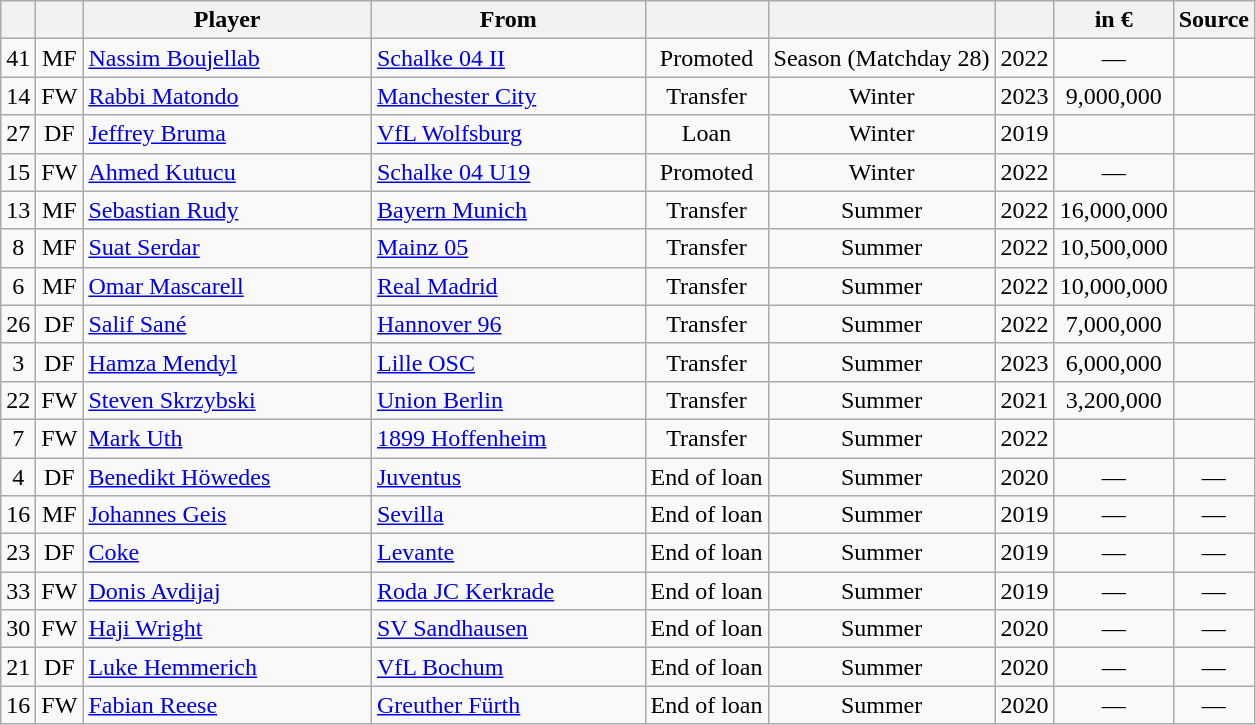<table class="wikitable sortable" style="text-align:center;">
<tr>
<th></th>
<th></th>
<th width=185>Player</th>
<th width=175>From</th>
<th></th>
<th></th>
<th></th>
<th data-sort-type="number"> in €</th>
<th class="unsortable">Source</th>
</tr>
<tr>
<td>41</td>
<td>MF</td>
<td align="left"> <a href='#'>Nassim Boujellab</a></td>
<td align="left"> <a href='#'>Schalke 04 II</a></td>
<td>Promoted</td>
<td>Season (Matchday 28)</td>
<td>2022</td>
<td>—</td>
<td></td>
</tr>
<tr>
<td>14</td>
<td>FW</td>
<td align="left"> <a href='#'>Rabbi Matondo</a></td>
<td align="left"> <a href='#'>Manchester City</a></td>
<td>Transfer</td>
<td>Winter</td>
<td>2023</td>
<td>9,000,000</td>
<td></td>
</tr>
<tr>
<td>27</td>
<td>DF</td>
<td align="left"> <a href='#'>Jeffrey Bruma</a></td>
<td align="left"> <a href='#'>VfL Wolfsburg</a></td>
<td>Loan</td>
<td>Winter</td>
<td>2019</td>
<td></td>
<td></td>
</tr>
<tr>
<td>15</td>
<td>FW</td>
<td align="left"> <a href='#'>Ahmed Kutucu</a></td>
<td align="left"> <a href='#'>Schalke 04 U19</a></td>
<td>Promoted</td>
<td>Winter</td>
<td>2022</td>
<td>—</td>
<td></td>
</tr>
<tr>
<td>13</td>
<td>MF</td>
<td align="left"> <a href='#'>Sebastian Rudy</a></td>
<td style="text-align:left"> <a href='#'>Bayern Munich</a></td>
<td>Transfer</td>
<td>Summer</td>
<td>2022</td>
<td>16,000,000</td>
<td></td>
</tr>
<tr>
<td>8</td>
<td>MF</td>
<td align="left"> <a href='#'>Suat Serdar</a></td>
<td style="text-align:left"> <a href='#'>Mainz 05</a></td>
<td>Transfer</td>
<td>Summer</td>
<td>2022</td>
<td>10,500,000</td>
<td></td>
</tr>
<tr>
<td>6</td>
<td>MF</td>
<td align="left"> <a href='#'>Omar Mascarell</a></td>
<td style="text-align:left"> <a href='#'>Real Madrid</a></td>
<td>Transfer</td>
<td>Summer</td>
<td>2022</td>
<td>10,000,000</td>
<td></td>
</tr>
<tr>
<td>26</td>
<td>DF</td>
<td align="left"> <a href='#'>Salif Sané</a></td>
<td style="text-align:left"> <a href='#'>Hannover 96</a></td>
<td>Transfer</td>
<td>Summer</td>
<td>2022</td>
<td>7,000,000</td>
<td></td>
</tr>
<tr>
<td>3</td>
<td>DF</td>
<td align="left"> <a href='#'>Hamza Mendyl</a></td>
<td style="text-align:left"> <a href='#'>Lille OSC</a></td>
<td>Transfer</td>
<td>Summer</td>
<td>2023</td>
<td>6,000,000</td>
<td></td>
</tr>
<tr>
<td>22</td>
<td>FW</td>
<td align="left"> <a href='#'>Steven Skrzybski</a></td>
<td style="text-align:left"> <a href='#'>Union Berlin</a></td>
<td>Transfer</td>
<td>Summer</td>
<td>2021</td>
<td>3,200,000</td>
<td></td>
</tr>
<tr>
<td>7</td>
<td>FW</td>
<td align="left"> <a href='#'>Mark Uth</a></td>
<td style="text-align:left"> <a href='#'>1899 Hoffenheim</a></td>
<td>Transfer</td>
<td>Summer</td>
<td>2022</td>
<td></td>
<td></td>
</tr>
<tr>
<td>4</td>
<td>DF</td>
<td align="left"> <a href='#'>Benedikt Höwedes</a></td>
<td style="text-align:left"> <a href='#'>Juventus</a></td>
<td>End of loan</td>
<td>Summer</td>
<td>2020</td>
<td>—</td>
<td>—</td>
</tr>
<tr>
<td>16</td>
<td>MF</td>
<td align="left"> <a href='#'>Johannes Geis</a></td>
<td style="text-align:left"> <a href='#'>Sevilla</a></td>
<td>End of loan</td>
<td>Summer</td>
<td>2019</td>
<td>—</td>
<td>—</td>
</tr>
<tr>
<td>23</td>
<td>DF</td>
<td align="left"> <a href='#'>Coke</a></td>
<td style="text-align:left"> <a href='#'>Levante</a></td>
<td>End of loan</td>
<td>Summer</td>
<td>2019</td>
<td>—</td>
<td>—</td>
</tr>
<tr>
<td>33</td>
<td>FW</td>
<td align="left"> <a href='#'>Donis Avdijaj</a></td>
<td style="text-align:left"> <a href='#'>Roda JC Kerkrade</a></td>
<td>End of loan</td>
<td>Summer</td>
<td>2019</td>
<td>—</td>
<td>—</td>
</tr>
<tr>
<td>30</td>
<td>FW</td>
<td align="left"> <a href='#'>Haji Wright</a></td>
<td style="text-align:left"> <a href='#'>SV Sandhausen</a></td>
<td>End of loan</td>
<td>Summer</td>
<td>2020</td>
<td>—</td>
<td>—</td>
</tr>
<tr>
<td>21</td>
<td>DF</td>
<td align="left"> <a href='#'>Luke Hemmerich</a></td>
<td style="text-align:left"> <a href='#'>VfL Bochum</a></td>
<td>End of loan</td>
<td>Summer</td>
<td>2020</td>
<td>—</td>
<td>—</td>
</tr>
<tr>
<td>16</td>
<td>FW</td>
<td align="left"> <a href='#'>Fabian Reese</a></td>
<td style="text-align:left"> <a href='#'>Greuther Fürth</a></td>
<td>End of loan</td>
<td>Summer</td>
<td>2020</td>
<td>—</td>
<td>—</td>
</tr>
</table>
